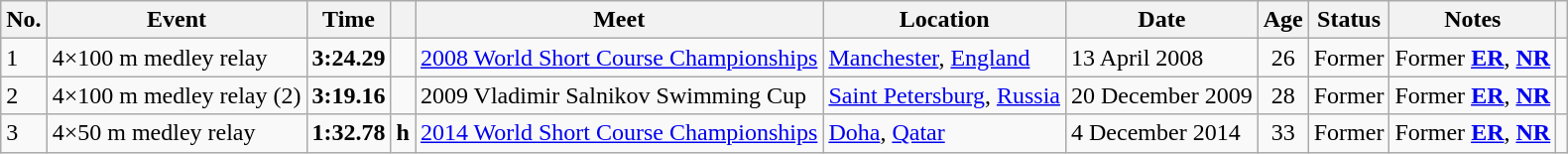<table class="wikitable sortable">
<tr>
<th>No.</th>
<th>Event</th>
<th>Time</th>
<th></th>
<th>Meet</th>
<th>Location</th>
<th>Date</th>
<th>Age</th>
<th>Status</th>
<th>Notes</th>
<th></th>
</tr>
<tr>
<td>1</td>
<td>4×100 m medley relay</td>
<td style="text-align:center;"><strong>3:24.29</strong></td>
<td></td>
<td><a href='#'>2008 World Short Course Championships</a></td>
<td><a href='#'>Manchester</a>, <a href='#'>England</a></td>
<td>13 April 2008</td>
<td style="text-align:center;">26</td>
<td style="text-align:center;">Former</td>
<td>Former <strong><a href='#'>ER</a></strong>, <strong><a href='#'>NR</a></strong></td>
<td style="text-align:center;"></td>
</tr>
<tr>
<td>2</td>
<td>4×100 m medley relay (2)</td>
<td style="text-align:center;"><strong>3:19.16</strong></td>
<td></td>
<td>2009 Vladimir Salnikov Swimming Cup</td>
<td><a href='#'>Saint Petersburg</a>, <a href='#'>Russia</a></td>
<td>20 December 2009</td>
<td style="text-align:center;">28</td>
<td style="text-align:center;">Former</td>
<td>Former <strong><a href='#'>ER</a></strong>, <strong><a href='#'>NR</a></strong></td>
<td style="text-align:center;"></td>
</tr>
<tr>
<td>3</td>
<td>4×50 m medley relay</td>
<td style="text-align:center;"><strong>1:32.78</strong></td>
<td><strong>h</strong></td>
<td><a href='#'>2014 World Short Course Championships</a></td>
<td><a href='#'>Doha</a>, <a href='#'>Qatar</a></td>
<td>4 December 2014</td>
<td style="text-align:center;">33</td>
<td style="text-align:center;">Former</td>
<td>Former <strong><a href='#'>ER</a></strong>, <strong><a href='#'>NR</a></strong></td>
<td style="text-align:center;"></td>
</tr>
</table>
